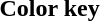<table class="toccolours">
<tr>
<th>Color key</th>
</tr>
<tr>
<td></td>
</tr>
</table>
